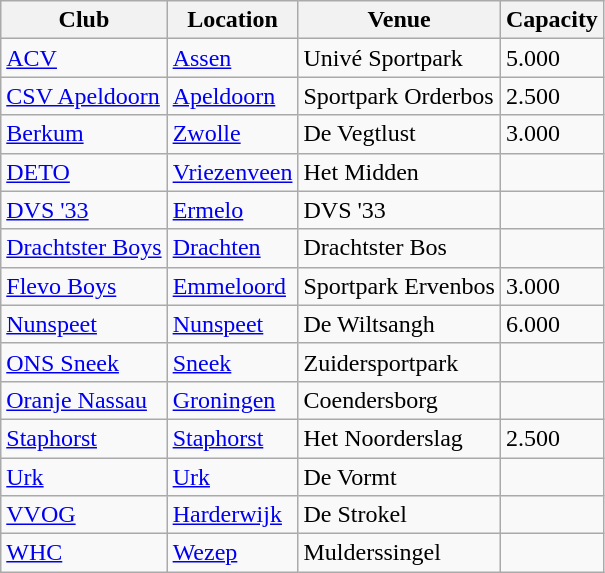<table class="wikitable sortable">
<tr>
<th>Club</th>
<th>Location</th>
<th>Venue</th>
<th>Capacity</th>
</tr>
<tr>
<td><a href='#'>ACV</a></td>
<td><a href='#'>Assen</a></td>
<td>Univé Sportpark</td>
<td>5.000</td>
</tr>
<tr>
<td><a href='#'>CSV Apeldoorn</a></td>
<td><a href='#'>Apeldoorn</a></td>
<td>Sportpark Orderbos</td>
<td>2.500</td>
</tr>
<tr>
<td><a href='#'>Berkum</a></td>
<td><a href='#'>Zwolle</a></td>
<td>De Vegtlust</td>
<td>3.000</td>
</tr>
<tr>
<td><a href='#'>DETO</a></td>
<td><a href='#'>Vriezenveen</a></td>
<td>Het Midden</td>
<td></td>
</tr>
<tr>
<td><a href='#'>DVS '33</a></td>
<td><a href='#'>Ermelo</a></td>
<td>DVS '33</td>
<td></td>
</tr>
<tr>
<td><a href='#'>Drachtster Boys</a></td>
<td><a href='#'>Drachten</a></td>
<td>Drachtster Bos</td>
<td></td>
</tr>
<tr>
<td><a href='#'>Flevo Boys</a></td>
<td><a href='#'>Emmeloord</a></td>
<td>Sportpark Ervenbos</td>
<td>3.000</td>
</tr>
<tr>
<td><a href='#'>Nunspeet</a></td>
<td><a href='#'>Nunspeet</a></td>
<td>De Wiltsangh</td>
<td>6.000</td>
</tr>
<tr>
<td><a href='#'>ONS Sneek</a></td>
<td><a href='#'>Sneek</a></td>
<td>Zuidersportpark</td>
<td></td>
</tr>
<tr>
<td><a href='#'>Oranje Nassau</a></td>
<td><a href='#'>Groningen</a></td>
<td>Coendersborg</td>
<td></td>
</tr>
<tr>
<td><a href='#'>Staphorst</a></td>
<td><a href='#'>Staphorst</a></td>
<td>Het Noorderslag</td>
<td>2.500</td>
</tr>
<tr>
<td><a href='#'>Urk</a></td>
<td><a href='#'>Urk</a></td>
<td>De Vormt</td>
<td></td>
</tr>
<tr>
<td><a href='#'>VVOG</a></td>
<td><a href='#'>Harderwijk</a></td>
<td>De Strokel</td>
<td></td>
</tr>
<tr>
<td><a href='#'>WHC</a></td>
<td><a href='#'>Wezep</a></td>
<td>Mulderssingel</td>
<td></td>
</tr>
</table>
